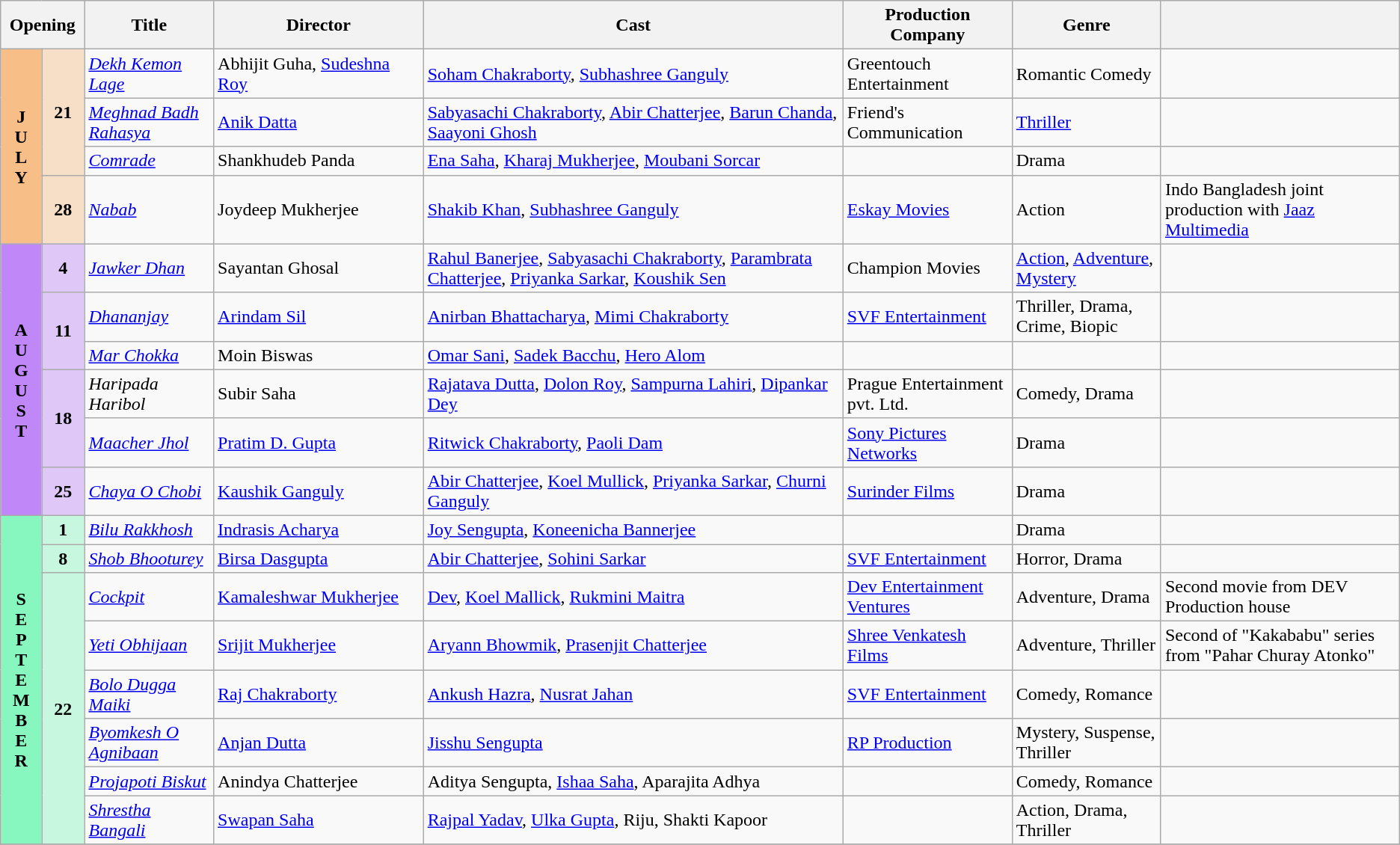<table class="wikitable sortable">
<tr>
<th colspan="2" style="width:6%;">Opening</th>
<th>Title</th>
<th style="width:15%;">Director</th>
<th style="width:30%;">Cast</th>
<th>Production Company</th>
<th>Genre</th>
<th></th>
</tr>
<tr>
<th rowspan="4" style="text-align:center; background:#f7bf87">J<br>U<br>L<br>Y</th>
<td rowspan="3" style="text-align:center; background:#f7dfc7"><strong>21</strong></td>
<td><em><a href='#'>Dekh Kemon Lage</a></em></td>
<td>Abhijit Guha, <a href='#'>Sudeshna Roy</a></td>
<td><a href='#'>Soham Chakraborty</a>, <a href='#'>Subhashree Ganguly</a></td>
<td>Greentouch Entertainment</td>
<td>Romantic Comedy</td>
<td></td>
</tr>
<tr>
<td><em><a href='#'>Meghnad Badh Rahasya</a></em></td>
<td><a href='#'>Anik Datta</a></td>
<td><a href='#'>Sabyasachi Chakraborty</a>, <a href='#'>Abir Chatterjee</a>, <a href='#'>Barun Chanda</a>, <a href='#'>Saayoni Ghosh</a></td>
<td>Friend's Communication</td>
<td><a href='#'>Thriller</a></td>
<td></td>
</tr>
<tr>
<td><em><a href='#'>Comrade</a></em></td>
<td>Shankhudeb Panda</td>
<td><a href='#'>Ena Saha</a>, <a href='#'>Kharaj Mukherjee</a>, <a href='#'>Moubani Sorcar</a></td>
<td></td>
<td>Drama</td>
<td></td>
</tr>
<tr>
<td rowspan="1" style="text-align:center; background:#f7dfc7"><strong>28</strong></td>
<td><em><a href='#'>Nabab</a></em></td>
<td>Joydeep Mukherjee</td>
<td><a href='#'>Shakib Khan</a>, <a href='#'>Subhashree Ganguly</a></td>
<td><a href='#'>Eskay Movies</a></td>
<td>Action</td>
<td>Indo Bangladesh joint production with <a href='#'>Jaaz Multimedia</a></td>
</tr>
<tr>
<th rowspan="6" style="text-align:center; background:#bf87f7">A<br>U<br>G<br>U<br>S<br>T</th>
<td rowspan="1" style="text-align:center; background:#dfc7f7"><strong>4</strong></td>
<td><em><a href='#'>Jawker Dhan</a></em></td>
<td>Sayantan Ghosal</td>
<td><a href='#'>Rahul Banerjee</a>, <a href='#'>Sabyasachi Chakraborty</a>, <a href='#'>Parambrata Chatterjee</a>, <a href='#'>Priyanka Sarkar</a>, <a href='#'>Koushik Sen</a></td>
<td>Champion Movies</td>
<td><a href='#'>Action</a>, <a href='#'>Adventure</a>, <a href='#'>Mystery</a></td>
<td></td>
</tr>
<tr>
<td rowspan="2" style="text-align:center; background:#dfc7f7"><strong>11</strong></td>
<td><em><a href='#'>Dhananjay</a></em></td>
<td><a href='#'>Arindam Sil</a></td>
<td><a href='#'>Anirban Bhattacharya</a>, <a href='#'>Mimi Chakraborty</a></td>
<td><a href='#'>SVF Entertainment</a></td>
<td>Thriller, Drama, Crime, Biopic</td>
<td></td>
</tr>
<tr>
<td><em><a href='#'>Mar Chokka</a></em></td>
<td>Moin Biswas</td>
<td><a href='#'>Omar Sani</a>, <a href='#'>Sadek Bacchu</a>, <a href='#'>Hero Alom</a></td>
<td></td>
<td></td>
<td></td>
</tr>
<tr>
<td rowspan="2" style="text-align:center; background:#dfc7f7"><strong>18</strong></td>
<td><em>Haripada Haribol</em></td>
<td>Subir Saha</td>
<td><a href='#'>Rajatava Dutta</a>, <a href='#'>Dolon Roy</a>, <a href='#'>Sampurna Lahiri</a>, <a href='#'>Dipankar Dey</a></td>
<td>Prague Entertainment pvt. Ltd.</td>
<td>Comedy, Drama</td>
<td></td>
</tr>
<tr>
<td><em><a href='#'>Maacher Jhol</a></em></td>
<td><a href='#'>Pratim D. Gupta</a></td>
<td><a href='#'>Ritwick Chakraborty</a>, <a href='#'>Paoli Dam</a></td>
<td><a href='#'>Sony Pictures Networks</a></td>
<td>Drama</td>
<td></td>
</tr>
<tr>
<td rowspan="1" style="text-align:center; background:#dfc7f7"><strong>25</strong></td>
<td><em><a href='#'>Chaya O Chobi</a></em></td>
<td><a href='#'>Kaushik Ganguly</a></td>
<td><a href='#'>Abir Chatterjee</a>, <a href='#'>Koel Mullick</a>, <a href='#'>Priyanka Sarkar</a>, <a href='#'>Churni Ganguly</a></td>
<td><a href='#'>Surinder Films</a></td>
<td>Drama</td>
<td></td>
</tr>
<tr>
<th rowspan="8" style="text-align:center; background:#87f7bf">S<br>E<br>P<br>T<br>E<br>M<br>B<br>E<br>R</th>
<td rowspan="1" style="text-align:center; background:#c7f7df"><strong>1</strong></td>
<td><em><a href='#'>Bilu Rakkhosh</a></em></td>
<td><a href='#'>Indrasis Acharya</a></td>
<td><a href='#'>Joy Sengupta</a>, <a href='#'>Koneenicha Bannerjee</a></td>
<td></td>
<td>Drama</td>
<td></td>
</tr>
<tr>
<td rowspan="1" style="text-align:center; background:#c7f7df"><strong>8</strong></td>
<td><em><a href='#'>Shob Bhooturey</a></em></td>
<td><a href='#'>Birsa Dasgupta</a></td>
<td><a href='#'>Abir Chatterjee</a>, <a href='#'>Sohini Sarkar</a></td>
<td><a href='#'>SVF Entertainment</a></td>
<td>Horror, Drama</td>
<td></td>
</tr>
<tr>
<td rowspan="6" style="text-align:center; background:#c7f7df"><strong>22</strong></td>
<td><em><a href='#'>Cockpit</a></em></td>
<td><a href='#'>Kamaleshwar Mukherjee</a></td>
<td><a href='#'>Dev</a>, <a href='#'>Koel Mallick</a>, <a href='#'>Rukmini Maitra</a></td>
<td><a href='#'>Dev Entertainment Ventures</a></td>
<td>Adventure, Drama</td>
<td>Second movie from DEV Production house</td>
</tr>
<tr>
<td><em><a href='#'>Yeti Obhijaan</a></em></td>
<td><a href='#'>Srijit Mukherjee</a></td>
<td><a href='#'>Aryann Bhowmik</a>, <a href='#'>Prasenjit Chatterjee</a></td>
<td><a href='#'>Shree Venkatesh Films</a></td>
<td>Adventure, Thriller</td>
<td>Second of "Kakababu" series from "Pahar Churay Atonko"</td>
</tr>
<tr>
<td><em><a href='#'>Bolo Dugga Maiki</a></em></td>
<td><a href='#'>Raj Chakraborty</a></td>
<td><a href='#'>Ankush Hazra</a>, <a href='#'>Nusrat Jahan</a></td>
<td><a href='#'>SVF Entertainment</a></td>
<td>Comedy, Romance</td>
<td></td>
</tr>
<tr>
<td><em><a href='#'>Byomkesh O Agnibaan</a></em></td>
<td><a href='#'>Anjan Dutta</a></td>
<td><a href='#'>Jisshu Sengupta</a></td>
<td><a href='#'>RP Production</a></td>
<td>Mystery, Suspense, Thriller</td>
<td></td>
</tr>
<tr>
<td><em><a href='#'>Projapoti Biskut</a></em></td>
<td>Anindya Chatterjee</td>
<td>Aditya Sengupta, <a href='#'>Ishaa Saha</a>, Aparajita Adhya</td>
<td></td>
<td>Comedy, Romance</td>
<td></td>
</tr>
<tr>
<td><em><a href='#'>Shrestha Bangali</a></em></td>
<td><a href='#'>Swapan Saha</a></td>
<td><a href='#'>Rajpal Yadav</a>, <a href='#'>Ulka Gupta</a>, Riju, Shakti Kapoor</td>
<td></td>
<td>Action, Drama, Thriller</td>
<td></td>
</tr>
<tr>
</tr>
</table>
